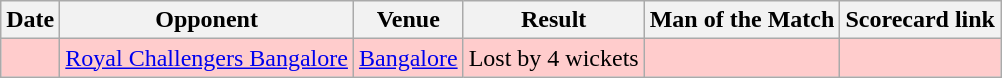<table class="wikitable sortable">
<tr>
<th>Date</th>
<th>Opponent</th>
<th>Venue</th>
<th>Result</th>
<th>Man of the Match</th>
<th>Scorecard link</th>
</tr>
<tr style="background:#fcc;">
<td></td>
<td><a href='#'>Royal Challengers Bangalore</a></td>
<td><a href='#'>Bangalore</a></td>
<td>Lost by 4 wickets</td>
<td></td>
<td></td>
</tr>
</table>
